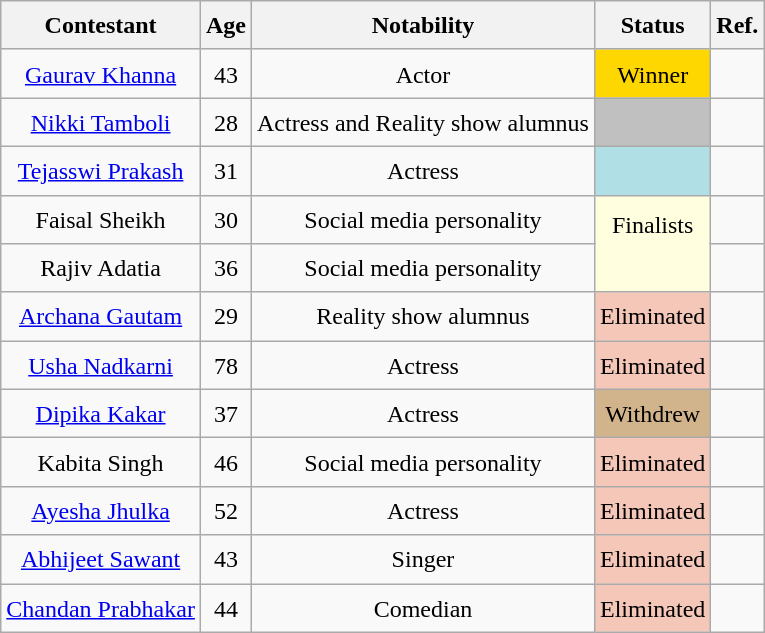<table class="wikitable " style=" text-align:center; line-height:25px; width:auto;">
<tr>
<th>Contestant</th>
<th>Age</th>
<th>Notability</th>
<th>Status</th>
<th>Ref.</th>
</tr>
<tr>
<td><a href='#'>Gaurav Khanna</a></td>
<td>43</td>
<td>Actor</td>
<td style="background:gold;">Winner<br></td>
<td></td>
</tr>
<tr>
<td><a href='#'>Nikki Tamboli</a></td>
<td>28</td>
<td>Actress and Reality show alumnus</td>
<td style="background:silver;"><br></td>
<td></td>
</tr>
<tr>
<td><a href='#'>Tejasswi Prakash</a></td>
<td>31</td>
<td>Actress</td>
<td style="background:#B0E0E6;"><br></td>
<td></td>
</tr>
<tr>
<td>Faisal Sheikh</td>
<td>30</td>
<td>Social media personality</td>
<td rowspan="2" style="background:lightyellow;">Finalists<br><br></td>
<td></td>
</tr>
<tr>
<td>Rajiv Adatia</td>
<td>36</td>
<td>Social media personality</td>
<td></td>
</tr>
<tr>
<td><a href='#'>Archana Gautam</a></td>
<td>29</td>
<td>Reality show alumnus</td>
<td style="background:#f4c7b8;">Eliminated<br></td>
<td></td>
</tr>
<tr>
<td><a href='#'>Usha Nadkarni</a></td>
<td>78</td>
<td>Actress</td>
<td style="background:#f4c7b8;">Eliminated<br></td>
<td></td>
</tr>
<tr>
<td><a href='#'>Dipika Kakar</a></td>
<td>37</td>
<td>Actress</td>
<td style="background:tan;">Withdrew<br></td>
<td></td>
</tr>
<tr>
<td>Kabita Singh</td>
<td>46</td>
<td>Social media personality</td>
<td style="background:#f4c7b8;">Eliminated<br></td>
<td></td>
</tr>
<tr>
<td><a href='#'>Ayesha Jhulka</a> </td>
<td>52</td>
<td>Actress</td>
<td style="background:#f4c7b8;">Eliminated<br></td>
<td></td>
</tr>
<tr>
<td><a href='#'>Abhijeet Sawant</a></td>
<td>43</td>
<td>Singer</td>
<td style="background:#f4c7b8;">Eliminated<br></td>
<td></td>
</tr>
<tr>
<td><a href='#'>Chandan Prabhakar</a></td>
<td>44</td>
<td>Comedian</td>
<td style="background:#f4c7b8;">Eliminated<br></td>
<td></td>
</tr>
</table>
